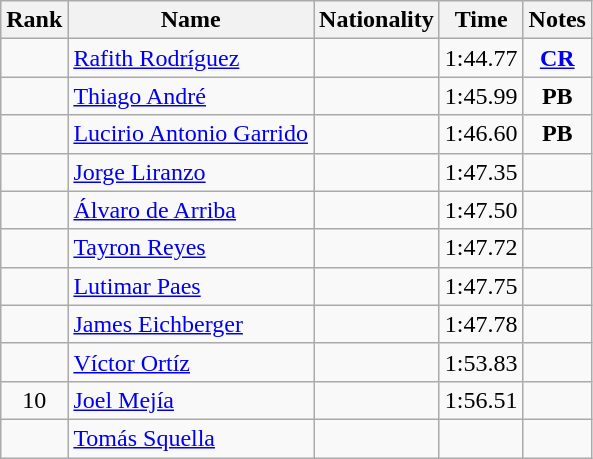<table class="wikitable sortable" style="text-align:center">
<tr>
<th>Rank</th>
<th>Name</th>
<th>Nationality</th>
<th>Time</th>
<th>Notes</th>
</tr>
<tr>
<td></td>
<td align=left><a href='#'>Rafith Rodríguez</a></td>
<td align=left></td>
<td>1:44.77</td>
<td><a href='#'><strong>CR</strong></a></td>
</tr>
<tr>
<td></td>
<td align=left><a href='#'>Thiago André</a></td>
<td align=left></td>
<td>1:45.99</td>
<td><strong>PB</strong></td>
</tr>
<tr>
<td></td>
<td align=left><a href='#'>Lucirio Antonio Garrido</a></td>
<td align=left></td>
<td>1:46.60</td>
<td><strong>PB</strong></td>
</tr>
<tr>
<td></td>
<td align=left><a href='#'>Jorge Liranzo</a></td>
<td align=left></td>
<td>1:47.35</td>
<td></td>
</tr>
<tr>
<td></td>
<td align=left><a href='#'>Álvaro de Arriba</a></td>
<td align=left></td>
<td>1:47.50</td>
<td></td>
</tr>
<tr>
<td></td>
<td align=left><a href='#'>Tayron Reyes</a></td>
<td align=left></td>
<td>1:47.72</td>
<td></td>
</tr>
<tr>
<td></td>
<td align=left><a href='#'>Lutimar Paes</a></td>
<td align=left></td>
<td>1:47.75</td>
<td></td>
</tr>
<tr>
<td></td>
<td align=left><a href='#'>James Eichberger</a></td>
<td align=left></td>
<td>1:47.78</td>
<td></td>
</tr>
<tr>
<td></td>
<td align=left><a href='#'>Víctor Ortíz</a></td>
<td align=left></td>
<td>1:53.83</td>
<td></td>
</tr>
<tr>
<td>10</td>
<td align=left><a href='#'>Joel Mejía</a></td>
<td align=left></td>
<td>1:56.51</td>
<td></td>
</tr>
<tr>
<td></td>
<td align=left><a href='#'>Tomás Squella</a></td>
<td align=left></td>
<td></td>
<td></td>
</tr>
</table>
